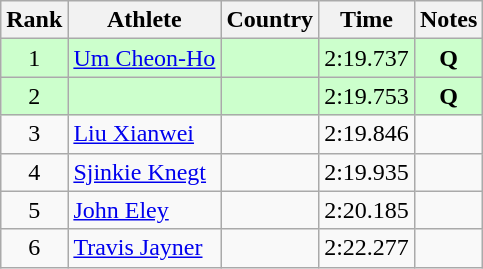<table class="wikitable sortable" style="text-align:center">
<tr>
<th>Rank</th>
<th>Athlete</th>
<th>Country</th>
<th>Time</th>
<th>Notes</th>
</tr>
<tr bgcolor="#ccffcc">
<td>1</td>
<td align=left><a href='#'>Um Cheon-Ho</a></td>
<td align=left></td>
<td>2:19.737</td>
<td><strong>Q</strong></td>
</tr>
<tr bgcolor="#ccffcc">
<td>2</td>
<td align=left></td>
<td align=left></td>
<td>2:19.753</td>
<td><strong>Q</strong></td>
</tr>
<tr>
<td>3</td>
<td align=left><a href='#'>Liu Xianwei</a></td>
<td align=left></td>
<td>2:19.846</td>
<td></td>
</tr>
<tr>
<td>4</td>
<td align=left><a href='#'>Sjinkie Knegt</a></td>
<td align=left></td>
<td>2:19.935</td>
<td></td>
</tr>
<tr>
<td>5</td>
<td align=left><a href='#'>John Eley</a></td>
<td align=left></td>
<td>2:20.185</td>
<td></td>
</tr>
<tr>
<td>6</td>
<td align=left><a href='#'>Travis Jayner</a></td>
<td align=left></td>
<td>2:22.277</td>
<td></td>
</tr>
</table>
